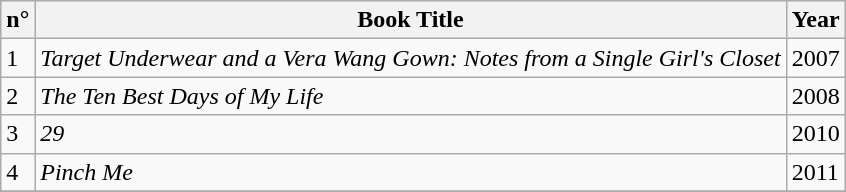<table class="wikitable">
<tr>
<th>n°</th>
<th>Book Title</th>
<th>Year</th>
</tr>
<tr>
<td>1</td>
<td><em>Target Underwear and a Vera Wang Gown: Notes from a Single Girl's Closet</em></td>
<td>2007</td>
</tr>
<tr>
<td>2</td>
<td><em>The Ten Best Days of My Life</em></td>
<td>2008</td>
</tr>
<tr>
<td>3</td>
<td><em>29</em></td>
<td>2010</td>
</tr>
<tr>
<td>4</td>
<td><em>Pinch Me</em></td>
<td>2011</td>
</tr>
<tr>
</tr>
</table>
